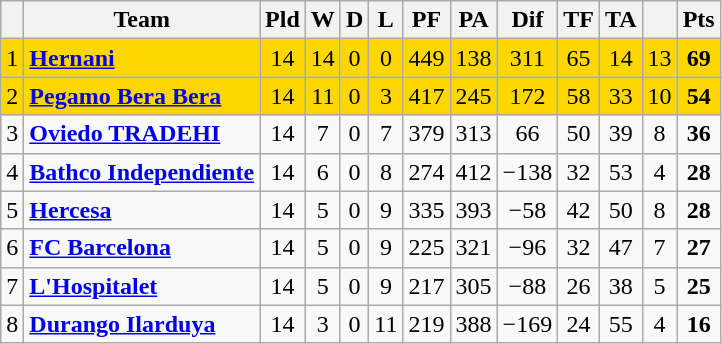<table class="wikitable sortable" style="text-align: center;">
<tr>
<th align="center"></th>
<th align="center">Team</th>
<th align="center">Pld</th>
<th align="center">W</th>
<th align="center">D</th>
<th align="center">L</th>
<th align="center">PF</th>
<th align="center">PA</th>
<th align="center">Dif</th>
<th align="center">TF</th>
<th align="center">TA</th>
<th align="center"></th>
<th align="center">Pts</th>
</tr>
<tr style="background:#FFD700;">
<td>1</td>
<td align="left"><strong><a href='#'>Hernani</a>  </strong></td>
<td>14</td>
<td>14</td>
<td>0</td>
<td>0</td>
<td>449</td>
<td>138</td>
<td>311</td>
<td>65</td>
<td>14</td>
<td>13</td>
<td><strong>69</strong></td>
</tr>
<tr ! style="background:#FFD700;">
<td>2</td>
<td align="left"><strong><a href='#'>Pegamo Bera Bera</a> </strong></td>
<td>14</td>
<td>11</td>
<td>0</td>
<td>3</td>
<td>417</td>
<td>245</td>
<td>172</td>
<td>58</td>
<td>33</td>
<td>10</td>
<td><strong>54</strong></td>
</tr>
<tr>
<td>3</td>
<td align="left"><strong><a href='#'>Oviedo TRADEHI</a>  </strong></td>
<td>14</td>
<td>7</td>
<td>0</td>
<td>7</td>
<td>379</td>
<td>313</td>
<td>66</td>
<td>50</td>
<td>39</td>
<td>8</td>
<td><strong>36</strong></td>
</tr>
<tr>
<td>4</td>
<td align="left"><strong><a href='#'>Bathco Independiente</a></strong></td>
<td>14</td>
<td>6</td>
<td>0</td>
<td>8</td>
<td>274</td>
<td>412</td>
<td>−138</td>
<td>32</td>
<td>53</td>
<td>4</td>
<td><strong>28</strong></td>
</tr>
<tr>
<td>5</td>
<td align="left"><strong><a href='#'>Hercesa</a>     </strong></td>
<td>14</td>
<td>5</td>
<td>0</td>
<td>9</td>
<td>335</td>
<td>393</td>
<td>−58</td>
<td>42</td>
<td>50</td>
<td>8</td>
<td><strong>28</strong></td>
</tr>
<tr>
<td>6</td>
<td align="left"><strong><a href='#'>FC Barcelona</a> </strong></td>
<td>14</td>
<td>5</td>
<td>0</td>
<td>9</td>
<td>225</td>
<td>321</td>
<td>−96</td>
<td>32</td>
<td>47</td>
<td>7</td>
<td><strong>27</strong></td>
</tr>
<tr>
<td>7</td>
<td align="left"><strong><a href='#'>L'Hospitalet</a> </strong></td>
<td>14</td>
<td>5</td>
<td>0</td>
<td>9</td>
<td>217</td>
<td>305</td>
<td>−88</td>
<td>26</td>
<td>38</td>
<td>5</td>
<td><strong>25</strong></td>
</tr>
<tr>
<td>8</td>
<td align="left"><strong><a href='#'>Durango Ilarduya</a> </strong></td>
<td>14</td>
<td>3</td>
<td>0</td>
<td>11</td>
<td>219</td>
<td>388</td>
<td>−169</td>
<td>24</td>
<td>55</td>
<td>4</td>
<td><strong>16</strong></td>
</tr>
</table>
